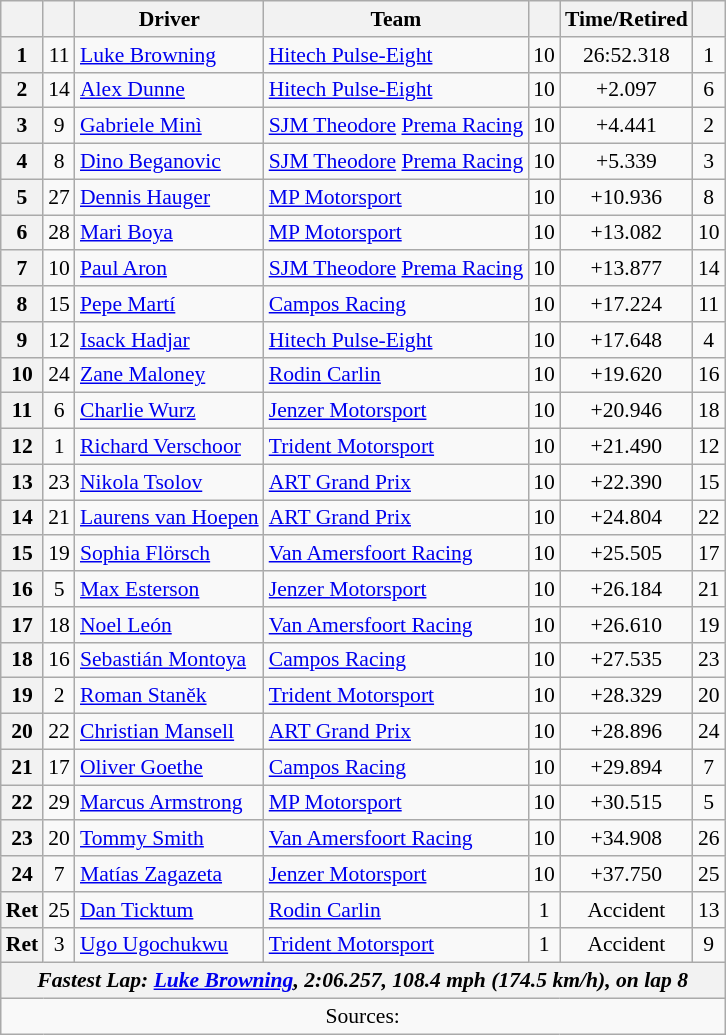<table class="wikitable" style="font-size:90%;">
<tr>
<th scope="col"></th>
<th scope="col"></th>
<th scope="col">Driver</th>
<th scope="col">Team</th>
<th scope="col"></th>
<th scope="col">Time/Retired</th>
<th scope="col"></th>
</tr>
<tr>
<th scope="row">1</th>
<td align="center">11</td>
<td> <a href='#'>Luke Browning</a></td>
<td><a href='#'>Hitech Pulse-Eight</a></td>
<td align="center">10</td>
<td align="center">26:52.318</td>
<td align="center">1</td>
</tr>
<tr>
<th scope="row">2</th>
<td align="center">14</td>
<td> <a href='#'>Alex Dunne</a></td>
<td><a href='#'>Hitech Pulse-Eight</a></td>
<td align="center">10</td>
<td align="center">+2.097</td>
<td align="center">6</td>
</tr>
<tr>
<th scope="row">3</th>
<td align="center">9</td>
<td> <a href='#'>Gabriele Minì</a></td>
<td><a href='#'>SJM Theodore</a> <a href='#'>Prema Racing</a></td>
<td align="center">10</td>
<td align="center">+4.441</td>
<td align="center">2</td>
</tr>
<tr>
<th scope="row">4</th>
<td align="center">8</td>
<td> <a href='#'>Dino Beganovic</a></td>
<td><a href='#'>SJM Theodore</a> <a href='#'>Prema Racing</a></td>
<td align="center">10</td>
<td align="center">+5.339</td>
<td align="center">3</td>
</tr>
<tr>
<th scope="row">5</th>
<td align="center">27</td>
<td> <a href='#'>Dennis Hauger</a></td>
<td><a href='#'>MP Motorsport</a></td>
<td align="center">10</td>
<td align="center">+10.936</td>
<td align="center">8</td>
</tr>
<tr>
<th scope="row">6</th>
<td align="center">28</td>
<td> <a href='#'>Mari Boya</a></td>
<td><a href='#'>MP Motorsport</a></td>
<td align="center">10</td>
<td align="center">+13.082</td>
<td align="center">10</td>
</tr>
<tr>
<th scope="row">7</th>
<td align="center">10</td>
<td> <a href='#'>Paul Aron</a></td>
<td><a href='#'>SJM Theodore</a> <a href='#'>Prema Racing</a></td>
<td align="center">10</td>
<td align="center">+13.877</td>
<td align="center">14</td>
</tr>
<tr>
<th scope="row">8</th>
<td align="center">15</td>
<td> <a href='#'>Pepe Martí</a></td>
<td><a href='#'>Campos Racing</a></td>
<td align="center">10</td>
<td align="center">+17.224</td>
<td align="center">11</td>
</tr>
<tr>
<th scope="row">9</th>
<td align="center">12</td>
<td> <a href='#'>Isack Hadjar</a></td>
<td><a href='#'>Hitech Pulse-Eight</a></td>
<td align="center">10</td>
<td align="center">+17.648</td>
<td align="center">4</td>
</tr>
<tr>
<th scope="row">10</th>
<td align="center">24</td>
<td> <a href='#'>Zane Maloney</a></td>
<td><a href='#'>Rodin Carlin</a></td>
<td align="center">10</td>
<td align="center">+19.620</td>
<td align="center">16</td>
</tr>
<tr>
<th scope="row">11</th>
<td align="center">6</td>
<td> <a href='#'>Charlie Wurz</a></td>
<td><a href='#'>Jenzer Motorsport</a></td>
<td align="center">10</td>
<td align="center">+20.946</td>
<td align="center">18</td>
</tr>
<tr>
<th scope="row">12</th>
<td align="center">1</td>
<td> <a href='#'>Richard Verschoor</a></td>
<td><a href='#'>Trident Motorsport</a></td>
<td align="center">10</td>
<td align="center">+21.490</td>
<td align="center">12</td>
</tr>
<tr>
<th scope="row">13</th>
<td align="center">23</td>
<td> <a href='#'>Nikola Tsolov</a></td>
<td><a href='#'>ART Grand Prix</a></td>
<td align="center">10</td>
<td align="center">+22.390</td>
<td align="center">15</td>
</tr>
<tr>
<th scope="row">14</th>
<td align="center">21</td>
<td> <a href='#'>Laurens van Hoepen</a></td>
<td><a href='#'>ART Grand Prix</a></td>
<td align="center">10</td>
<td align="center">+24.804</td>
<td align="center">22</td>
</tr>
<tr>
<th scope="row">15</th>
<td align="center">19</td>
<td> <a href='#'>Sophia Flörsch</a></td>
<td><a href='#'>Van Amersfoort Racing</a></td>
<td align="center">10</td>
<td align="center">+25.505</td>
<td align="center">17</td>
</tr>
<tr>
<th scope="row">16</th>
<td align="center">5</td>
<td> <a href='#'>Max Esterson</a></td>
<td><a href='#'>Jenzer Motorsport</a></td>
<td align="center">10</td>
<td align="center">+26.184</td>
<td align="center">21</td>
</tr>
<tr>
<th scope="row">17</th>
<td align="center">18</td>
<td> <a href='#'>Noel León</a></td>
<td><a href='#'>Van Amersfoort Racing</a></td>
<td align="center">10</td>
<td align="center">+26.610</td>
<td align="center">19</td>
</tr>
<tr>
<th scope="row">18</th>
<td align="center">16</td>
<td> <a href='#'>Sebastián Montoya</a></td>
<td><a href='#'>Campos Racing</a></td>
<td align="center">10</td>
<td align="center">+27.535</td>
<td align="center">23</td>
</tr>
<tr>
<th scope="row">19</th>
<td align="center">2</td>
<td> <a href='#'>Roman Staněk</a></td>
<td><a href='#'>Trident Motorsport</a></td>
<td align="center">10</td>
<td align="center">+28.329</td>
<td align="center">20</td>
</tr>
<tr>
<th scope="row">20</th>
<td align="center">22</td>
<td> <a href='#'>Christian Mansell</a></td>
<td><a href='#'>ART Grand Prix</a></td>
<td align="center">10</td>
<td align="center">+28.896</td>
<td align="center">24</td>
</tr>
<tr>
<th scope="row">21</th>
<td align="center">17</td>
<td> <a href='#'>Oliver Goethe</a></td>
<td><a href='#'>Campos Racing</a></td>
<td align="center">10</td>
<td align="center">+29.894</td>
<td align="center">7</td>
</tr>
<tr>
<th scope="row">22</th>
<td align="center">29</td>
<td> <a href='#'>Marcus Armstrong</a></td>
<td><a href='#'>MP Motorsport</a></td>
<td align="center">10</td>
<td align="center">+30.515</td>
<td align="center">5</td>
</tr>
<tr>
<th scope="row">23</th>
<td align="center">20</td>
<td> <a href='#'>Tommy Smith</a></td>
<td><a href='#'>Van Amersfoort Racing</a></td>
<td align="center">10</td>
<td align="center">+34.908</td>
<td align="center">26</td>
</tr>
<tr>
<th scope="row">24</th>
<td align="center">7</td>
<td> <a href='#'>Matías Zagazeta</a></td>
<td><a href='#'>Jenzer Motorsport</a></td>
<td align="center">10</td>
<td align="center">+37.750</td>
<td align="center">25</td>
</tr>
<tr>
<th scope="row">Ret</th>
<td align="center">25</td>
<td> <a href='#'>Dan Ticktum</a></td>
<td><a href='#'>Rodin Carlin</a></td>
<td align="center">1</td>
<td align="center">Accident</td>
<td align="center">13</td>
</tr>
<tr>
<th scope="row">Ret</th>
<td align="center">3</td>
<td> <a href='#'>Ugo Ugochukwu</a></td>
<td><a href='#'>Trident Motorsport</a></td>
<td align="center">1</td>
<td align="center">Accident</td>
<td align="center">9</td>
</tr>
<tr>
<th colspan="7"><strong><em>Fastest Lap: <a href='#'>Luke Browning</a>, 2:06.257, 108.4 mph (174.5 km/h), on lap 8</em></strong></th>
</tr>
<tr>
<td colspan="7" align="center">Sources: </td>
</tr>
</table>
